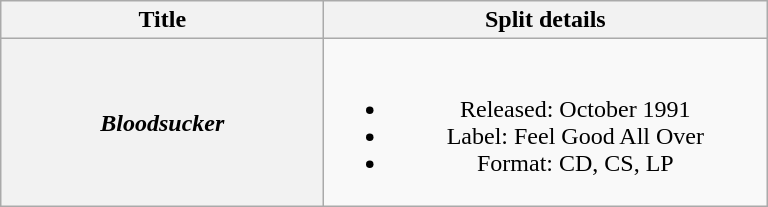<table class="wikitable plainrowheaders" style="text-align:center;" border="1">
<tr>
<th scope="col" style="width:13em;">Title</th>
<th scope="col" style="width:18em;">Split details</th>
</tr>
<tr>
<th scope="row"><em>Bloodsucker</em></th>
<td><br><ul><li>Released: October 1991</li><li>Label: Feel Good All Over</li><li>Format: CD, CS, LP</li></ul></td>
</tr>
</table>
